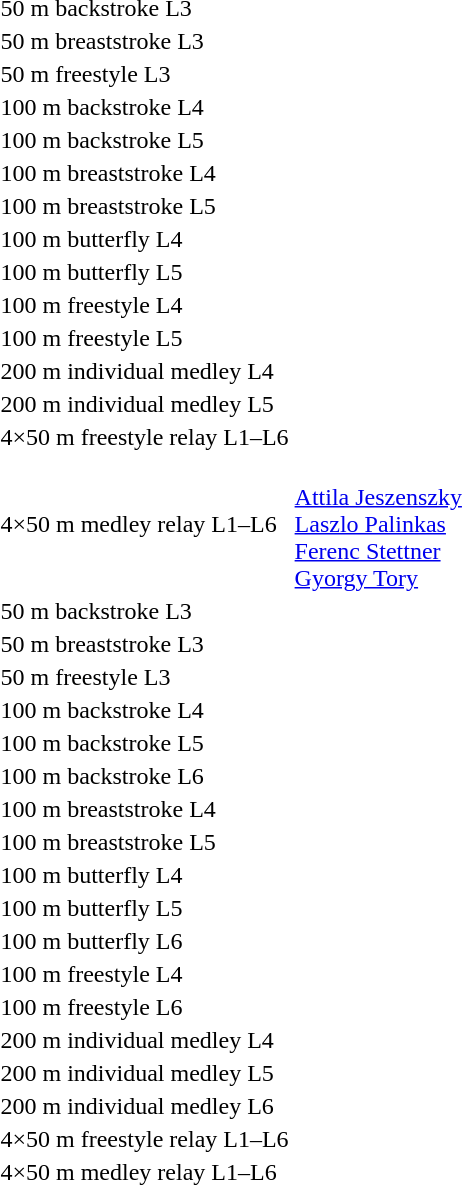<table>
<tr>
<td>50 m backstroke L3<br></td>
<td></td>
<td></td>
<td></td>
</tr>
<tr>
<td>50 m breaststroke L3<br></td>
<td></td>
<td></td>
<td></td>
</tr>
<tr>
<td>50 m freestyle L3<br></td>
<td></td>
<td></td>
<td></td>
</tr>
<tr>
<td>100 m backstroke L4<br></td>
<td></td>
<td></td>
<td></td>
</tr>
<tr>
<td>100 m backstroke L5<br></td>
<td></td>
<td></td>
<td></td>
</tr>
<tr>
<td>100 m breaststroke L4<br></td>
<td></td>
<td></td>
<td></td>
</tr>
<tr>
<td>100 m breaststroke L5<br></td>
<td></td>
<td></td>
<td></td>
</tr>
<tr>
<td>100 m butterfly L4<br></td>
<td></td>
<td></td>
<td></td>
</tr>
<tr>
<td>100 m butterfly L5<br></td>
<td></td>
<td></td>
<td></td>
</tr>
<tr>
<td>100 m freestyle L4<br></td>
<td></td>
<td></td>
<td></td>
</tr>
<tr>
<td>100 m freestyle L5<br></td>
<td></td>
<td></td>
<td></td>
</tr>
<tr>
<td>200 m individual medley L4<br></td>
<td></td>
<td></td>
<td></td>
</tr>
<tr>
<td>200 m individual medley L5<br></td>
<td></td>
<td></td>
<td></td>
</tr>
<tr>
<td>4×50 m freestyle relay L1–L6<br></td>
<td></td>
<td></td>
<td></td>
</tr>
<tr>
<td>4×50 m medley relay L1–L6<br></td>
<td valign=top> <br> <a href='#'>Attila Jeszenszky</a> <br> <a href='#'>Laszlo Palinkas</a> <br> <a href='#'>Ferenc Stettner</a> <br> <a href='#'>Gyorgy Tory</a></td>
<td valign=top></td>
<td valign=top></td>
</tr>
<tr>
<td>50 m backstroke L3<br></td>
<td></td>
<td></td>
<td></td>
</tr>
<tr>
<td>50 m breaststroke L3<br></td>
<td></td>
<td></td>
<td></td>
</tr>
<tr>
<td>50 m freestyle L3<br></td>
<td></td>
<td></td>
<td></td>
</tr>
<tr>
<td>100 m backstroke L4<br></td>
<td></td>
<td></td>
<td></td>
</tr>
<tr>
<td>100 m backstroke L5<br></td>
<td></td>
<td></td>
<td></td>
</tr>
<tr>
<td>100 m backstroke L6<br></td>
<td></td>
<td></td>
<td></td>
</tr>
<tr>
<td>100 m breaststroke L4<br></td>
<td></td>
<td></td>
<td></td>
</tr>
<tr>
<td>100 m breaststroke L5<br></td>
<td></td>
<td></td>
<td></td>
</tr>
<tr>
<td>100 m butterfly L4<br></td>
<td></td>
<td></td>
<td></td>
</tr>
<tr>
<td>100 m butterfly L5<br></td>
<td></td>
<td></td>
<td></td>
</tr>
<tr>
<td>100 m butterfly L6<br></td>
<td></td>
<td></td>
<td></td>
</tr>
<tr>
<td>100 m freestyle L4<br></td>
<td></td>
<td></td>
<td></td>
</tr>
<tr>
<td>100 m freestyle L6<br></td>
<td></td>
<td></td>
<td></td>
</tr>
<tr>
<td>200 m individual medley L4<br></td>
<td></td>
<td></td>
<td></td>
</tr>
<tr>
<td>200 m individual medley L5<br></td>
<td></td>
<td></td>
<td></td>
</tr>
<tr>
<td>200 m individual medley L6<br></td>
<td></td>
<td></td>
<td></td>
</tr>
<tr>
<td>4×50 m freestyle relay L1–L6<br></td>
<td></td>
<td></td>
<td></td>
</tr>
<tr>
<td>4×50 m medley relay L1–L6<br></td>
<td></td>
<td></td>
<td></td>
</tr>
<tr>
</tr>
</table>
